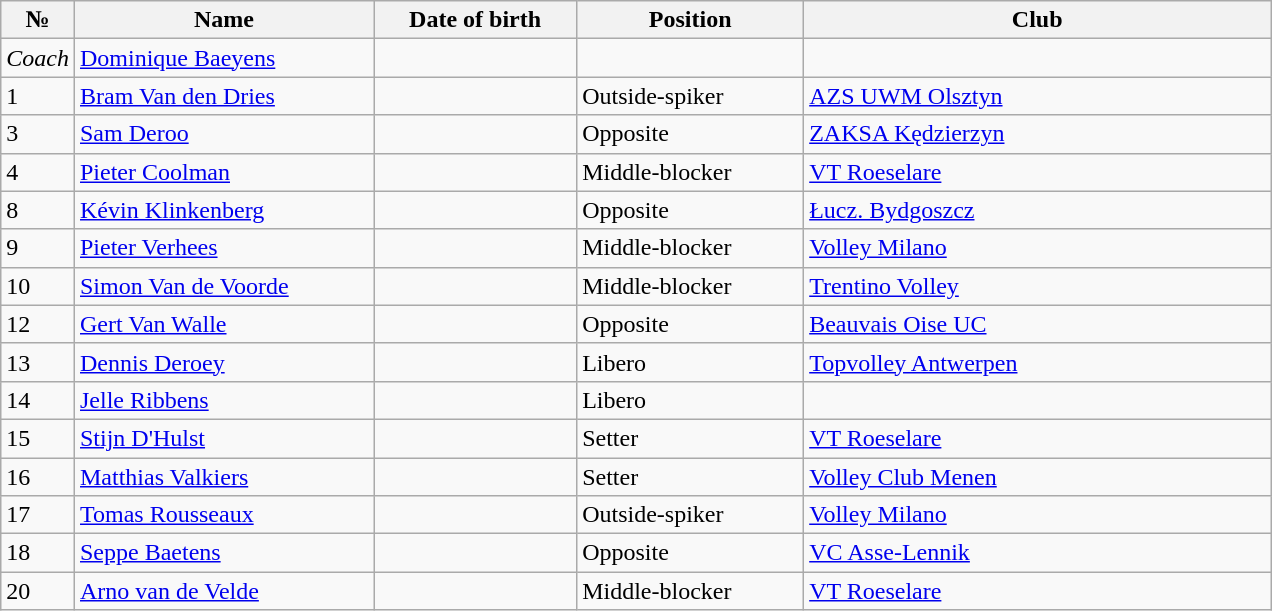<table class=wikitable sortable style=font-size:100%; text-align:center;>
<tr>
<th>№</th>
<th style=width:12em>Name</th>
<th style=width:8em>Date of birth</th>
<th style=width:9em>Position</th>
<th style=width:19em>Club</th>
</tr>
<tr>
<td><em>Coach</em></td>
<td><a href='#'>Dominique Baeyens</a></td>
<td></td>
<td></td>
</tr>
<tr>
<td>1</td>
<td><a href='#'>Bram Van den Dries</a></td>
<td></td>
<td>Outside-spiker</td>
<td> <a href='#'>AZS UWM Olsztyn</a></td>
</tr>
<tr>
<td>3</td>
<td><a href='#'>Sam Deroo</a></td>
<td></td>
<td>Opposite</td>
<td> <a href='#'>ZAKSA Kędzierzyn</a></td>
</tr>
<tr>
<td>4</td>
<td><a href='#'>Pieter Coolman</a></td>
<td></td>
<td>Middle-blocker</td>
<td> <a href='#'>VT Roeselare</a></td>
</tr>
<tr>
<td>8</td>
<td><a href='#'>Kévin Klinkenberg</a></td>
<td></td>
<td>Opposite</td>
<td> <a href='#'>Łucz. Bydgoszcz</a></td>
</tr>
<tr>
<td>9</td>
<td><a href='#'>Pieter Verhees</a></td>
<td></td>
<td>Middle-blocker</td>
<td> <a href='#'>Volley Milano</a></td>
</tr>
<tr>
<td>10</td>
<td><a href='#'>Simon Van de Voorde</a></td>
<td></td>
<td>Middle-blocker</td>
<td> <a href='#'>Trentino Volley</a></td>
</tr>
<tr>
<td>12</td>
<td><a href='#'>Gert Van Walle</a></td>
<td></td>
<td>Opposite</td>
<td> <a href='#'>Beauvais Oise UC</a></td>
</tr>
<tr>
<td>13</td>
<td><a href='#'>Dennis Deroey</a></td>
<td></td>
<td>Libero</td>
<td> <a href='#'>Topvolley Antwerpen</a></td>
</tr>
<tr>
<td>14</td>
<td><a href='#'>Jelle Ribbens</a></td>
<td></td>
<td>Libero</td>
<td></td>
</tr>
<tr>
<td>15</td>
<td><a href='#'>Stijn D'Hulst</a></td>
<td></td>
<td>Setter</td>
<td> <a href='#'>VT Roeselare</a></td>
</tr>
<tr>
<td>16</td>
<td><a href='#'>Matthias Valkiers</a></td>
<td></td>
<td>Setter</td>
<td> <a href='#'>Volley Club Menen</a></td>
</tr>
<tr>
<td>17</td>
<td><a href='#'>Tomas Rousseaux</a></td>
<td></td>
<td>Outside-spiker</td>
<td> <a href='#'>Volley Milano</a></td>
</tr>
<tr>
<td>18</td>
<td><a href='#'>Seppe Baetens</a></td>
<td></td>
<td>Opposite</td>
<td> <a href='#'>VC Asse-Lennik</a></td>
</tr>
<tr>
<td>20</td>
<td><a href='#'>Arno van de Velde</a></td>
<td></td>
<td>Middle-blocker</td>
<td> <a href='#'>VT Roeselare</a></td>
</tr>
</table>
